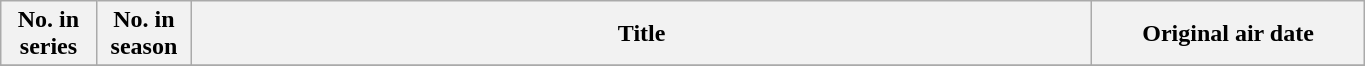<table class="wikitable plainrowheaders" style="width:72%;">
<tr>
<th scope="col" width=7%>No. in<br>series</th>
<th scope="col" width=7%>No. in<br>season</th>
<th scope="col">Title</th>
<th scope="col" width=20%>Original air date</th>
</tr>
<tr>
</tr>
</table>
